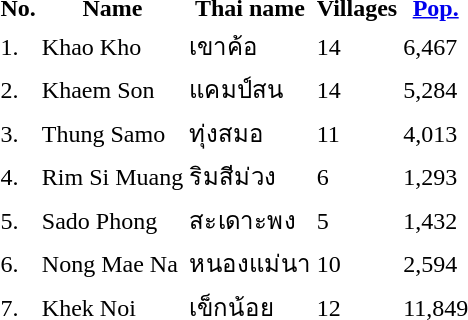<table>
<tr>
<th>No.</th>
<th>Name</th>
<th>Thai name</th>
<th>Villages</th>
<th><a href='#'>Pop.</a></th>
</tr>
<tr>
<td>1.</td>
<td>Khao Kho</td>
<td>เขาค้อ</td>
<td>14</td>
<td>6,467</td>
<td></td>
</tr>
<tr>
<td>2.</td>
<td>Khaem Son</td>
<td>แคมป์สน</td>
<td>14</td>
<td>5,284</td>
<td></td>
</tr>
<tr>
<td>3.</td>
<td>Thung Samo</td>
<td>ทุ่งสมอ</td>
<td>11</td>
<td>4,013</td>
<td></td>
</tr>
<tr>
<td>4.</td>
<td>Rim Si Muang</td>
<td>ริมสีม่วง</td>
<td>6</td>
<td>1,293</td>
<td></td>
</tr>
<tr>
<td>5.</td>
<td>Sado Phong</td>
<td>สะเดาะพง</td>
<td>5</td>
<td>1,432</td>
<td></td>
</tr>
<tr>
<td>6.</td>
<td>Nong Mae Na</td>
<td>หนองแม่นา</td>
<td>10</td>
<td>2,594</td>
<td></td>
</tr>
<tr>
<td>7.</td>
<td>Khek Noi</td>
<td>เข็กน้อย</td>
<td>12</td>
<td>11,849</td>
<td></td>
</tr>
</table>
